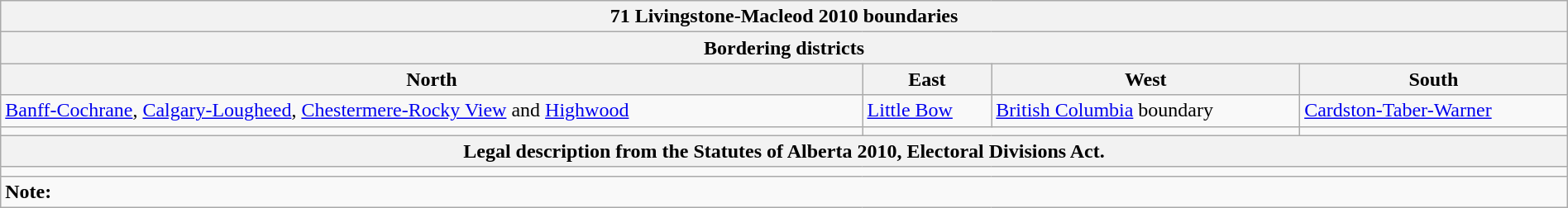<table class="wikitable collapsible collapsed" style="width:100%;">
<tr>
<th colspan=4>71 Livingstone-Macleod 2010 boundaries</th>
</tr>
<tr>
<th colspan=4>Bordering districts</th>
</tr>
<tr>
<th>North</th>
<th>East</th>
<th>West</th>
<th>South</th>
</tr>
<tr>
<td><a href='#'>Banff-Cochrane</a>, <a href='#'>Calgary-Lougheed</a>, <a href='#'>Chestermere-Rocky View</a> and <a href='#'>Highwood</a></td>
<td><a href='#'>Little Bow</a></td>
<td><a href='#'>British Columbia</a> boundary</td>
<td><a href='#'>Cardston-Taber-Warner</a></td>
</tr>
<tr>
<td align=center></td>
<td colspan=2 align=center></td>
<td align=center></td>
</tr>
<tr>
<th colspan=4>Legal description from the Statutes of Alberta 2010, Electoral Divisions Act.</th>
</tr>
<tr>
<td colspan=4></td>
</tr>
<tr>
<td colspan=4><strong>Note:</strong></td>
</tr>
</table>
